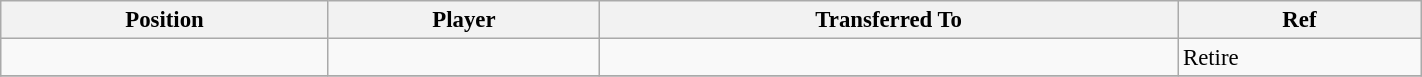<table class="wikitable sortable" style="width:75%; text-align:center; font-size:95%; text-align:left;">
<tr>
<th>Position</th>
<th>Player</th>
<th>Transferred To</th>
<th>Ref</th>
</tr>
<tr>
<td></td>
<td></td>
<td></td>
<td>Retire </td>
</tr>
<tr>
</tr>
</table>
